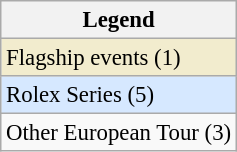<table class="wikitable" style="font-size:95%;">
<tr>
<th>Legend</th>
</tr>
<tr style="background:#f2ecce;">
<td>Flagship events (1)</td>
</tr>
<tr style="background:#D6E8FF;">
<td>Rolex Series (5)</td>
</tr>
<tr>
<td>Other European Tour (3)</td>
</tr>
</table>
